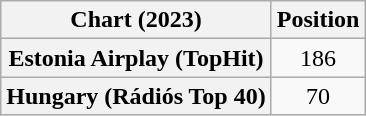<table class="wikitable sortable plainrowheaders" style="text-align:center">
<tr>
<th scope="col">Chart (2023)</th>
<th scope="col">Position</th>
</tr>
<tr>
<th scope="row">Estonia Airplay (TopHit)</th>
<td>186</td>
</tr>
<tr>
<th scope="row">Hungary (Rádiós Top 40)</th>
<td>70</td>
</tr>
</table>
